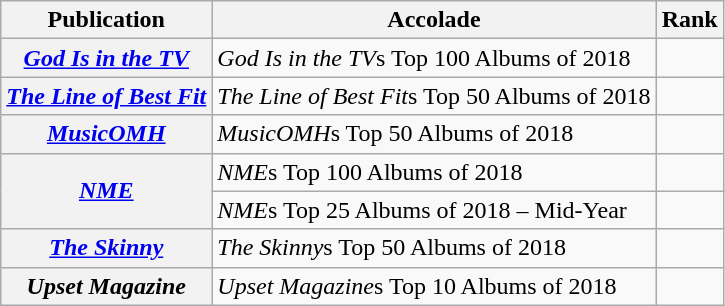<table class="wikitable sortable plainrowheaders">
<tr>
<th scope="col">Publication</th>
<th scope="col">Accolade</th>
<th scope="col">Rank</th>
</tr>
<tr>
<th scope="row"><em><a href='#'>God Is in the TV</a></em></th>
<td><em>God Is in the TV</em>s Top 100 Albums of 2018</td>
<td></td>
</tr>
<tr>
<th scope="row"><em><a href='#'>The Line of Best Fit</a></em></th>
<td><em>The Line of Best Fit</em>s Top 50 Albums of 2018</td>
<td></td>
</tr>
<tr>
<th scope="row"><em><a href='#'>MusicOMH</a></em></th>
<td><em>MusicOMH</em>s Top 50 Albums of 2018</td>
<td></td>
</tr>
<tr>
<th scope="row" rowspan=2><em><a href='#'>NME</a></em></th>
<td><em>NME</em>s Top 100 Albums of 2018</td>
<td></td>
</tr>
<tr>
<td><em>NME</em>s Top 25 Albums of 2018 – Mid-Year</td>
<td></td>
</tr>
<tr>
<th scope="row"><em><a href='#'>The Skinny</a></em></th>
<td><em>The Skinny</em>s Top 50 Albums of 2018</td>
<td></td>
</tr>
<tr>
<th scope="row"><em>Upset Magazine</em></th>
<td><em>Upset Magazine</em>s Top 10 Albums of 2018</td>
<td></td>
</tr>
</table>
